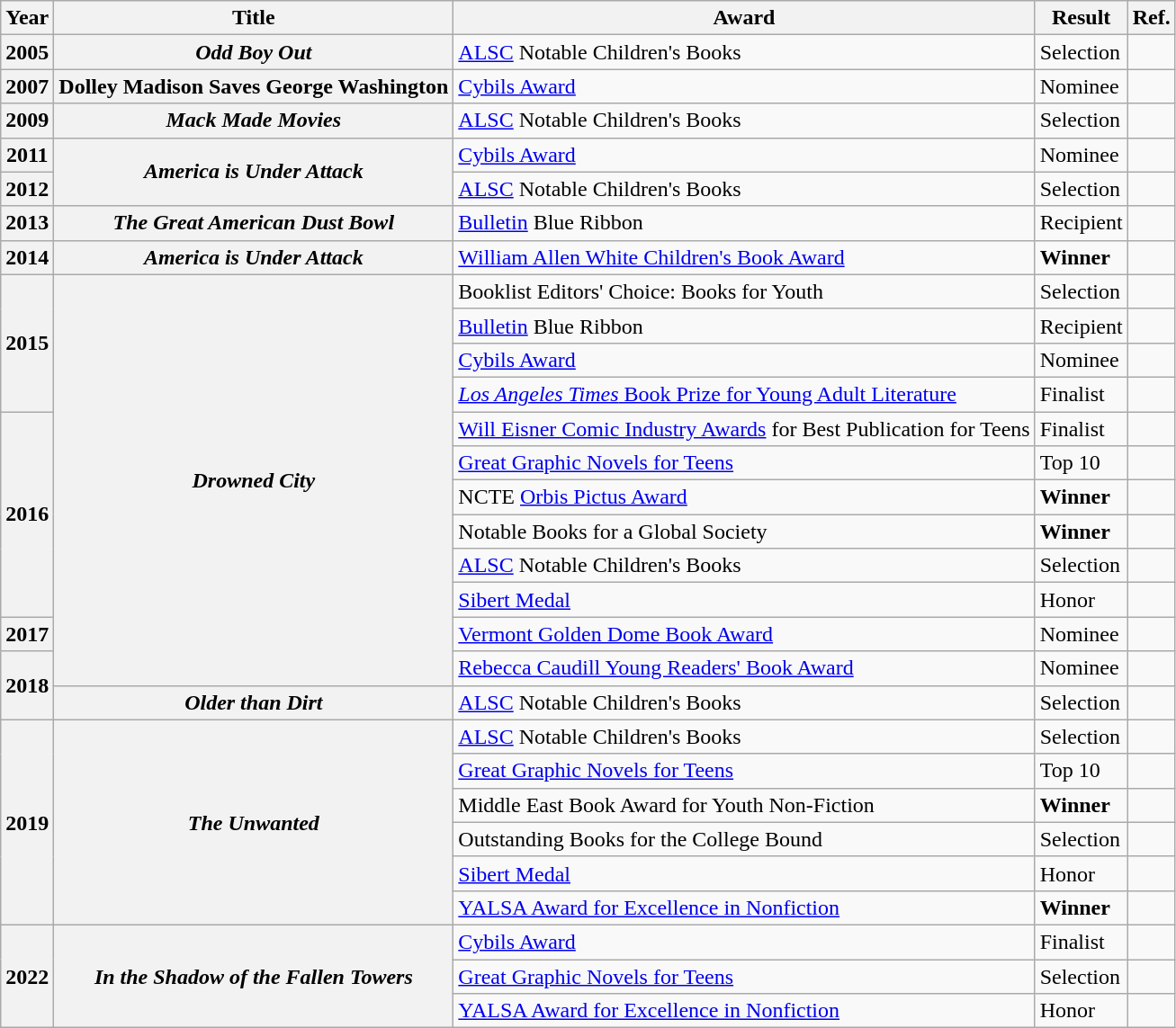<table class="wikitable sortable mw-collapsible">
<tr>
<th>Year</th>
<th>Title</th>
<th>Award</th>
<th>Result</th>
<th>Ref.</th>
</tr>
<tr>
<th>2005</th>
<th><em>Odd Boy Out</em></th>
<td><a href='#'>ALSC</a> Notable Children's Books</td>
<td>Selection</td>
<td></td>
</tr>
<tr>
<th>2007</th>
<th><strong>Dolley Madison Saves George Washington</strong></th>
<td><a href='#'>Cybils Award</a></td>
<td>Nominee</td>
<td></td>
</tr>
<tr>
<th>2009</th>
<th><em>Mack Made Movies</em></th>
<td><a href='#'>ALSC</a> Notable Children's Books</td>
<td>Selection</td>
<td></td>
</tr>
<tr>
<th>2011</th>
<th rowspan="2"><em>America is Under Attack</em></th>
<td><a href='#'>Cybils Award</a></td>
<td>Nominee</td>
<td></td>
</tr>
<tr>
<th>2012</th>
<td><a href='#'>ALSC</a> Notable Children's Books</td>
<td>Selection</td>
<td></td>
</tr>
<tr>
<th>2013</th>
<th><em>The Great American Dust Bowl</em></th>
<td><a href='#'>Bulletin</a> Blue Ribbon</td>
<td>Recipient</td>
<td></td>
</tr>
<tr>
<th>2014</th>
<th><em>America is Under Attack</em></th>
<td><a href='#'>William Allen White Children's Book Award</a></td>
<td><strong>Winner</strong></td>
<td></td>
</tr>
<tr>
<th rowspan="4">2015</th>
<th rowspan="12"><em>Drowned City</em></th>
<td>Booklist Editors' Choice: Books for Youth</td>
<td>Selection</td>
<td></td>
</tr>
<tr>
<td><a href='#'>Bulletin</a> Blue Ribbon</td>
<td>Recipient</td>
<td></td>
</tr>
<tr>
<td><a href='#'>Cybils Award</a></td>
<td>Nominee</td>
<td></td>
</tr>
<tr>
<td><a href='#'><em>Los Angeles Times</em> Book Prize for Young Adult Literature</a></td>
<td>Finalist</td>
<td></td>
</tr>
<tr>
<th rowspan="6">2016</th>
<td><a href='#'>Will Eisner Comic Industry Awards</a> for Best Publication for Teens</td>
<td>Finalist</td>
<td></td>
</tr>
<tr>
<td><a href='#'>Great Graphic Novels for Teens</a></td>
<td>Top 10</td>
<td></td>
</tr>
<tr>
<td>NCTE <a href='#'>Orbis Pictus Award</a></td>
<td><strong>Winner</strong></td>
<td></td>
</tr>
<tr>
<td>Notable Books for a Global Society</td>
<td><strong>Winner</strong></td>
<td></td>
</tr>
<tr>
<td><a href='#'>ALSC</a> Notable Children's Books</td>
<td>Selection</td>
<td></td>
</tr>
<tr>
<td><a href='#'>Sibert Medal</a></td>
<td>Honor</td>
<td></td>
</tr>
<tr>
<th>2017</th>
<td><a href='#'>Vermont Golden Dome Book Award</a></td>
<td>Nominee</td>
<td></td>
</tr>
<tr>
<th rowspan="2">2018</th>
<td><a href='#'>Rebecca Caudill Young Readers' Book Award</a></td>
<td>Nominee</td>
<td></td>
</tr>
<tr>
<th><em>Older than Dirt</em></th>
<td><a href='#'>ALSC</a> Notable Children's Books</td>
<td>Selection</td>
<td></td>
</tr>
<tr>
<th rowspan="6">2019</th>
<th rowspan="6"><em>The Unwanted</em></th>
<td><a href='#'>ALSC</a> Notable Children's Books</td>
<td>Selection</td>
<td></td>
</tr>
<tr>
<td><a href='#'>Great Graphic Novels for Teens</a></td>
<td>Top 10</td>
<td></td>
</tr>
<tr>
<td>Middle East Book Award for Youth Non-Fiction</td>
<td><strong>Winner</strong></td>
<td></td>
</tr>
<tr>
<td>Outstanding Books for the College Bound</td>
<td>Selection</td>
<td></td>
</tr>
<tr>
<td><a href='#'>Sibert Medal</a></td>
<td>Honor</td>
<td></td>
</tr>
<tr>
<td><a href='#'>YALSA Award for Excellence in Nonfiction</a></td>
<td><strong>Winner</strong></td>
<td></td>
</tr>
<tr>
<th rowspan="3">2022</th>
<th rowspan="3"><em>In the Shadow of the Fallen Towers</em></th>
<td><a href='#'>Cybils Award</a></td>
<td>Finalist</td>
<td></td>
</tr>
<tr>
<td><a href='#'>Great Graphic Novels for Teens</a></td>
<td>Selection</td>
<td></td>
</tr>
<tr>
<td><a href='#'>YALSA Award for Excellence in Nonfiction</a></td>
<td>Honor</td>
<td></td>
</tr>
</table>
